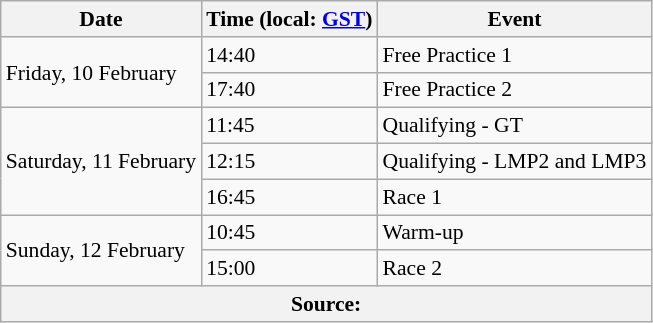<table class="wikitable" style="font-size: 90%;">
<tr>
<th>Date</th>
<th>Time (local: <a href='#'>GST</a>)</th>
<th>Event</th>
</tr>
<tr>
<td rowspan="2">Friday, 10 February</td>
<td>14:40</td>
<td>Free Practice 1</td>
</tr>
<tr>
<td>17:40</td>
<td>Free Practice 2</td>
</tr>
<tr>
<td rowspan="3">Saturday, 11 February</td>
<td>11:45</td>
<td>Qualifying - GT</td>
</tr>
<tr>
<td>12:15</td>
<td>Qualifying - LMP2 and LMP3</td>
</tr>
<tr>
<td>16:45</td>
<td>Race 1</td>
</tr>
<tr>
<td rowspan="2">Sunday, 12 February</td>
<td>10:45</td>
<td>Warm-up</td>
</tr>
<tr>
<td>15:00</td>
<td>Race 2</td>
</tr>
<tr>
<th colspan="3">Source:</th>
</tr>
</table>
